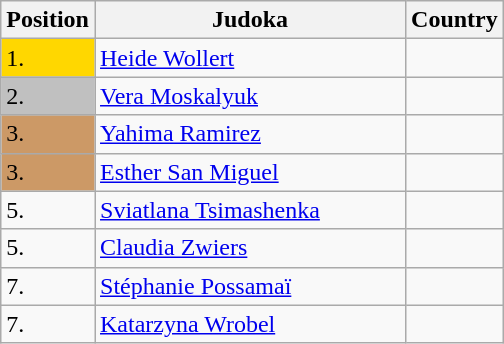<table class=wikitable>
<tr>
<th width=10>Position</th>
<th width=200>Judoka</th>
<th>Country</th>
</tr>
<tr>
<td bgcolor=gold>1.</td>
<td><a href='#'>Heide Wollert</a></td>
<td></td>
</tr>
<tr>
<td bgcolor="silver">2.</td>
<td><a href='#'>Vera Moskalyuk</a></td>
<td></td>
</tr>
<tr>
<td bgcolor="CC9966">3.</td>
<td><a href='#'>Yahima Ramirez</a></td>
<td></td>
</tr>
<tr>
<td bgcolor="CC9966">3.</td>
<td><a href='#'>Esther San Miguel</a></td>
<td></td>
</tr>
<tr>
<td>5.</td>
<td><a href='#'>Sviatlana Tsimashenka</a></td>
<td></td>
</tr>
<tr>
<td>5.</td>
<td><a href='#'>Claudia Zwiers</a></td>
<td></td>
</tr>
<tr>
<td>7.</td>
<td><a href='#'>Stéphanie Possamaï</a></td>
<td></td>
</tr>
<tr>
<td>7.</td>
<td><a href='#'>Katarzyna Wrobel</a></td>
<td></td>
</tr>
</table>
